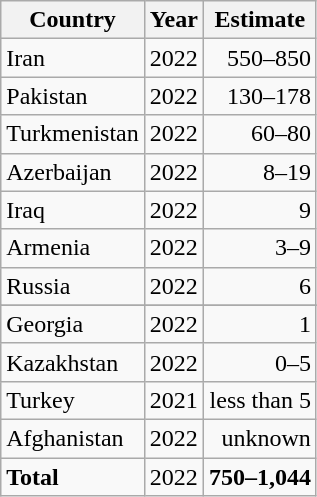<table class="wikitable sortable floatright">
<tr>
<th>Country</th>
<th>Year</th>
<th>Estimate</th>
</tr>
<tr>
<td>Iran</td>
<td>2022</td>
<td align="right">550–850</td>
</tr>
<tr>
<td>Pakistan</td>
<td>2022</td>
<td align="right">130–178</td>
</tr>
<tr>
<td>Turkmenistan</td>
<td>2022</td>
<td align="right">60–80</td>
</tr>
<tr>
<td>Azerbaijan</td>
<td>2022</td>
<td align="right">8–19</td>
</tr>
<tr>
<td>Iraq</td>
<td>2022</td>
<td align="right">9</td>
</tr>
<tr>
<td>Armenia</td>
<td>2022</td>
<td align="right">3–9</td>
</tr>
<tr>
<td>Russia</td>
<td>2022</td>
<td align="right">6</td>
</tr>
<tr>
</tr>
<tr>
<td>Georgia</td>
<td>2022</td>
<td align="right">1</td>
</tr>
<tr>
<td>Kazakhstan</td>
<td>2022</td>
<td align="right">0–5</td>
</tr>
<tr>
<td>Turkey</td>
<td>2021</td>
<td align="right">less than 5</td>
</tr>
<tr>
<td>Afghanistan</td>
<td>2022</td>
<td align="right">unknown</td>
</tr>
<tr>
<td><strong>Total</strong></td>
<td>2022</td>
<td align="right"><strong>750–1,044</strong></td>
</tr>
</table>
